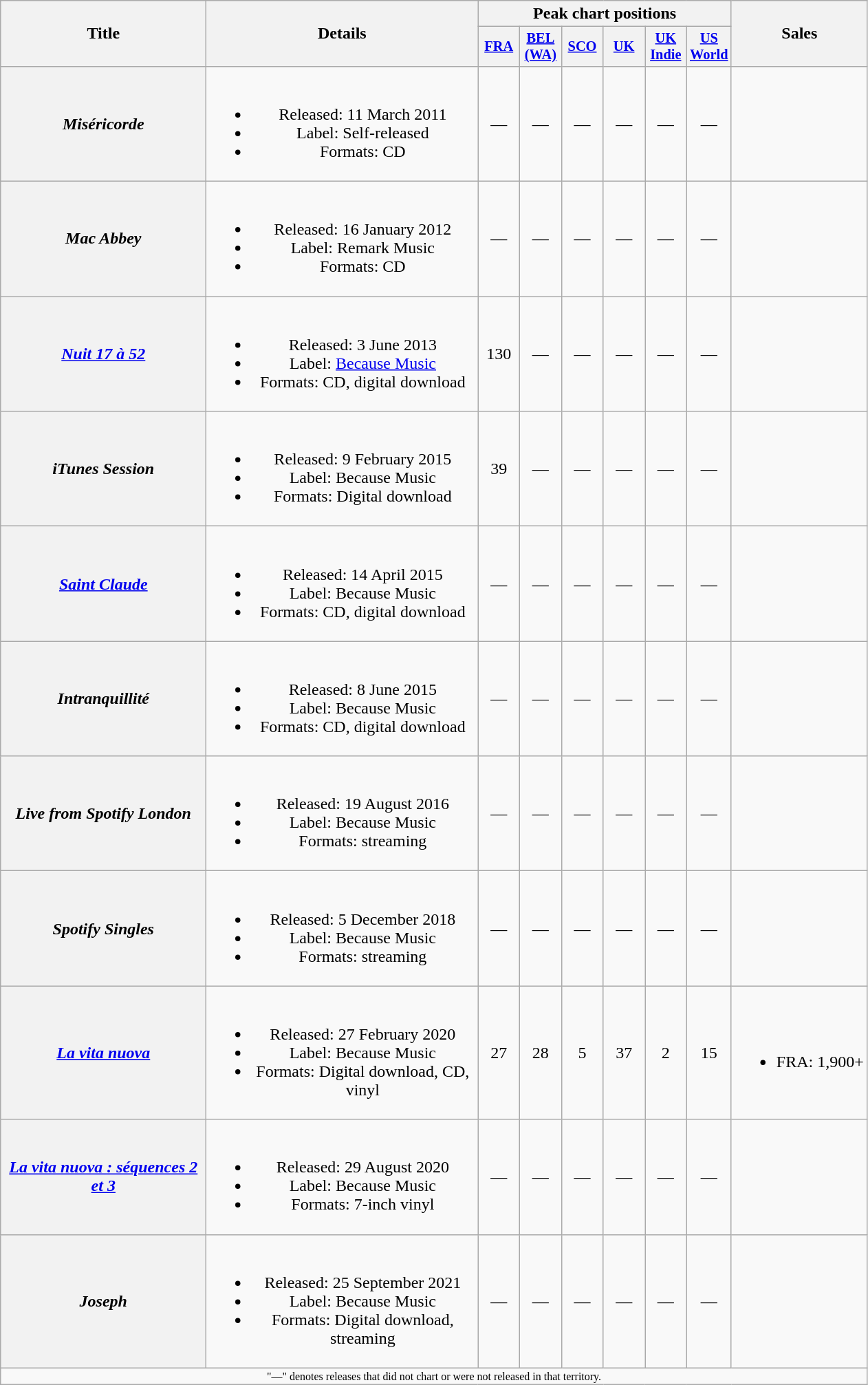<table class="wikitable plainrowheaders" style="text-align:center;">
<tr>
<th scope="col" rowspan="2" style="width:12em;">Title</th>
<th scope="col" rowspan="2" style="width:16em;">Details</th>
<th scope="col" colspan="6">Peak chart positions</th>
<th rowspan="2">Sales</th>
</tr>
<tr>
<th scope="col" style="width:2.5em;font-size:85%;"><a href='#'>FRA</a><br></th>
<th scope="col" style="width:2.5em;font-size:85%;"><a href='#'>BEL<br>(WA)</a><br></th>
<th scope="col" style="width:2.5em;font-size:85%;"><a href='#'>SCO</a><br></th>
<th scope="col" style="width:2.5em;font-size:85%;"><a href='#'>UK</a><br></th>
<th scope="col" style="width:2.5em;font-size:85%;"><a href='#'>UK<br>Indie</a><br></th>
<th scope="col" style="width:2.5em;font-size:85%;"><a href='#'>US<br>World</a><br></th>
</tr>
<tr>
<th scope="row"><em>Miséricorde</em></th>
<td><br><ul><li>Released: 11 March 2011</li><li>Label: Self-released</li><li>Formats: CD</li></ul></td>
<td>—</td>
<td>—</td>
<td>—</td>
<td>—</td>
<td>—</td>
<td>—</td>
<td></td>
</tr>
<tr>
<th scope="row"><em>Mac Abbey</em></th>
<td><br><ul><li>Released: 16 January 2012</li><li>Label: Remark Music</li><li>Formats: CD</li></ul></td>
<td>—</td>
<td>—</td>
<td>—</td>
<td>—</td>
<td>—</td>
<td>—</td>
<td></td>
</tr>
<tr>
<th scope="row"><em><a href='#'>Nuit 17 à 52</a></em></th>
<td><br><ul><li>Released: 3 June 2013</li><li>Label: <a href='#'>Because Music</a></li><li>Formats: CD, digital download</li></ul></td>
<td>130</td>
<td>—</td>
<td>—</td>
<td>—</td>
<td>—</td>
<td>—</td>
<td></td>
</tr>
<tr>
<th scope="row"><em>iTunes Session</em></th>
<td><br><ul><li>Released: 9 February 2015</li><li>Label: Because Music</li><li>Formats: Digital download</li></ul></td>
<td>39</td>
<td>—</td>
<td>—</td>
<td>—</td>
<td>—</td>
<td>—</td>
<td></td>
</tr>
<tr>
<th scope="row"><em><a href='#'>Saint Claude</a></em></th>
<td><br><ul><li>Released: 14 April 2015</li><li>Label: Because Music</li><li>Formats: CD, digital download</li></ul></td>
<td>—</td>
<td>—</td>
<td>—</td>
<td>—</td>
<td>—</td>
<td>—</td>
<td></td>
</tr>
<tr>
<th scope="row"><em>Intranquillité</em></th>
<td><br><ul><li>Released: 8 June 2015</li><li>Label: Because Music</li><li>Formats: CD, digital download</li></ul></td>
<td>—</td>
<td>—</td>
<td>—</td>
<td>—</td>
<td>—</td>
<td>—</td>
<td></td>
</tr>
<tr>
<th scope="row"><em>Live from Spotify London</em></th>
<td><br><ul><li>Released: 19 August 2016</li><li>Label: Because Music</li><li>Formats: streaming</li></ul></td>
<td>—</td>
<td>—</td>
<td>—</td>
<td>—</td>
<td>—</td>
<td>—</td>
<td></td>
</tr>
<tr>
<th scope="row"><em>Spotify Singles</em></th>
<td><br><ul><li>Released: 5 December 2018</li><li>Label: Because Music</li><li>Formats: streaming</li></ul></td>
<td>—</td>
<td>—</td>
<td>—</td>
<td>—</td>
<td>—</td>
<td>—</td>
<td></td>
</tr>
<tr>
<th scope="row"><em><a href='#'>La vita nuova</a></em></th>
<td><br><ul><li>Released: 27 February 2020</li><li>Label: Because Music</li><li>Formats: Digital download, CD, vinyl</li></ul></td>
<td>27</td>
<td>28</td>
<td>5</td>
<td>37</td>
<td>2</td>
<td>15</td>
<td><br><ul><li>FRA: 1,900+</li></ul></td>
</tr>
<tr>
<th scope="row"><em><a href='#'>La vita nuova : séquences 2 et 3</a></em></th>
<td><br><ul><li>Released: 29 August 2020</li><li>Label: Because Music</li><li>Formats: 7-inch vinyl</li></ul></td>
<td>—</td>
<td>—</td>
<td>—</td>
<td>—</td>
<td>—</td>
<td>—</td>
<td></td>
</tr>
<tr>
<th scope="row"><em>Joseph</em></th>
<td><br><ul><li>Released: 25 September 2021</li><li>Label: Because Music</li><li>Formats: Digital download, streaming</li></ul></td>
<td>—</td>
<td>—</td>
<td>—</td>
<td>—</td>
<td>—</td>
<td>—</td>
<td></td>
</tr>
<tr>
<td colspan="16" style="font-size:8pt">"—" denotes releases that did not chart or were not released in that territory.</td>
</tr>
</table>
